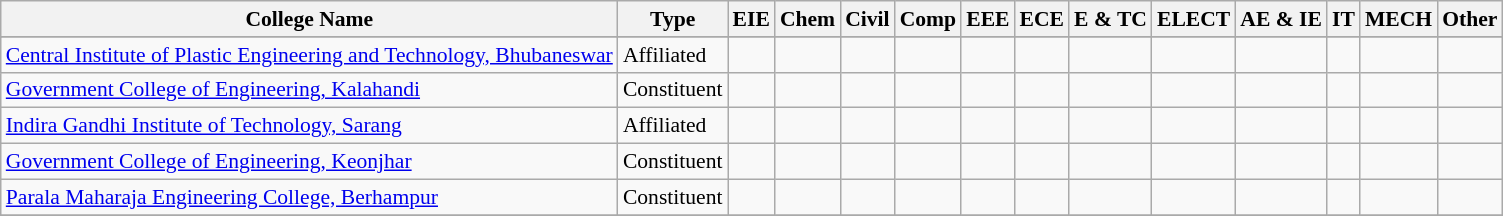<table class="wikitable sortable" style="font-size: 90%;">
<tr>
<th>College Name</th>
<th>Type</th>
<th>EIE</th>
<th>Chem</th>
<th>Civil</th>
<th>Comp</th>
<th>EEE</th>
<th>ECE</th>
<th>E & TC</th>
<th>ELECT</th>
<th>AE & IE</th>
<th>IT</th>
<th>MECH</th>
<th>Other</th>
</tr>
<tr>
</tr>
<tr>
<td><a href='#'>Central Institute of Plastic Engineering and Technology, Bhubaneswar</a></td>
<td>Affiliated</td>
<td> </td>
<td> </td>
<td></td>
<td></td>
<td></td>
<td> </td>
<td> </td>
<td> </td>
<td> </td>
<td></td>
<td></td>
<td> </td>
</tr>
<tr>
<td><a href='#'>Government College of Engineering, Kalahandi</a></td>
<td>Constituent</td>
<td> </td>
<td> </td>
<td></td>
<td> </td>
<td></td>
<td> </td>
<td> </td>
<td> </td>
<td> </td>
<td> </td>
<td></td>
<td> </td>
</tr>
<tr>
<td><a href='#'>Indira Gandhi Institute of Technology, Sarang</a></td>
<td>Affiliated</td>
<td> </td>
<td> </td>
<td></td>
<td> </td>
<td></td>
<td> </td>
<td> </td>
<td> </td>
<td> </td>
<td> </td>
<td></td>
<td> </td>
</tr>
<tr>
<td><a href='#'>Government College of Engineering, Keonjhar</a></td>
<td>Constituent</td>
<td> </td>
<td> </td>
<td></td>
<td> </td>
<td></td>
<td> </td>
<td> </td>
<td> </td>
<td> </td>
<td> </td>
<td> </td>
<td> </td>
</tr>
<tr>
<td><a href='#'>Parala Maharaja Engineering College, Berhampur</a></td>
<td>Constituent</td>
<td> </td>
<td> </td>
<td></td>
<td> </td>
<td></td>
<td> </td>
<td> </td>
<td> </td>
<td> </td>
<td> </td>
<td> </td>
<td> </td>
</tr>
<tr jdmsla,s;zl.,sc   lammxla,cxmas>
</tr>
</table>
